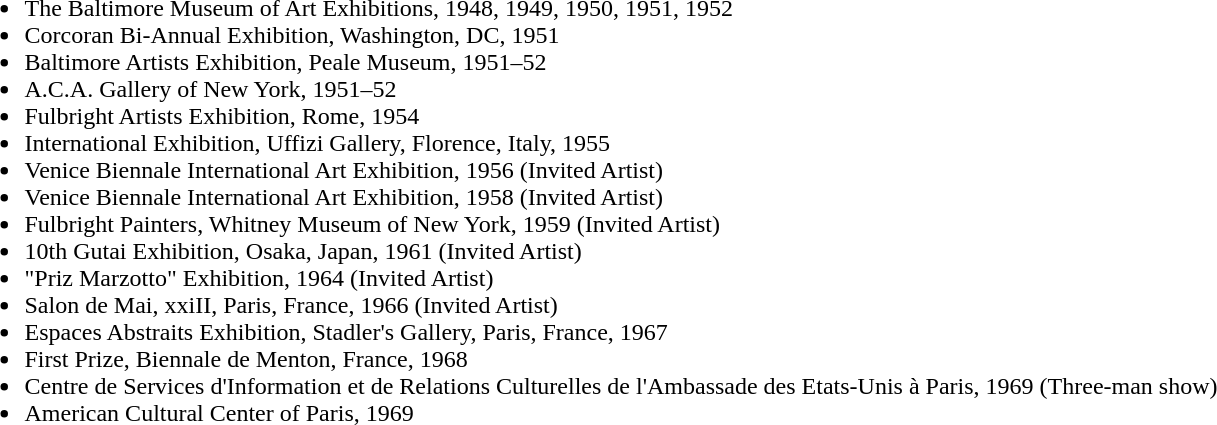<table>
<tr>
<td><br><ul><li>The Baltimore Museum of Art Exhibitions, 1948, 1949, 1950, 1951, 1952</li><li>Corcoran Bi-Annual Exhibition, Washington, DC, 1951</li><li>Baltimore Artists Exhibition, Peale Museum, 1951–52</li><li>A.C.A. Gallery of New York, 1951–52</li><li>Fulbright Artists Exhibition, Rome, 1954</li><li>International Exhibition, Uffizi Gallery, Florence, Italy, 1955</li><li>Venice Biennale International Art Exhibition, 1956 (Invited Artist)</li><li>Venice Biennale International Art Exhibition, 1958 (Invited Artist)</li><li>Fulbright Painters, Whitney Museum of New York, 1959 (Invited Artist)</li><li>10th Gutai Exhibition, Osaka, Japan, 1961 (Invited Artist)</li><li>"Priz Marzotto" Exhibition, 1964 (Invited Artist)</li><li>Salon de Mai, xxiII, Paris, France, 1966 (Invited Artist)</li><li>Espaces Abstraits Exhibition, Stadler's Gallery, Paris, France, 1967</li><li>First Prize, Biennale de Menton, France, 1968</li><li>Centre de Services d'Information et de Relations Culturelles de l'Ambassade des Etats-Unis à Paris, 1969 (Three-man show)</li><li>American Cultural Center of Paris, 1969</li></ul></td>
</tr>
</table>
